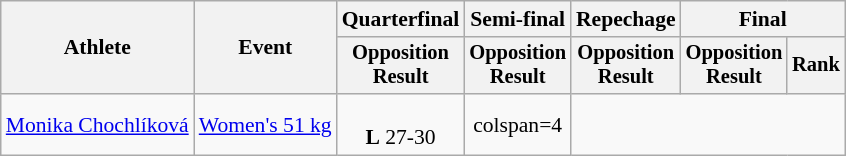<table class=wikitable style=font-size:90%;text-align:center>
<tr>
<th rowspan=2>Athlete</th>
<th rowspan=2>Event</th>
<th>Quarterfinal</th>
<th>Semi-final</th>
<th>Repechage</th>
<th colspan="2">Final</th>
</tr>
<tr style=font-size:95%>
<th>Opposition<br>Result</th>
<th>Opposition<br>Result</th>
<th>Opposition<br>Result</th>
<th>Opposition<br>Result</th>
<th>Rank</th>
</tr>
<tr>
<td align=left><a href='#'>Monika Chochlíková</a></td>
<td align=left><a href='#'>Women's 51 kg</a></td>
<td><br><strong>L</strong> 27-30</td>
<td>colspan=4 </td>
</tr>
</table>
